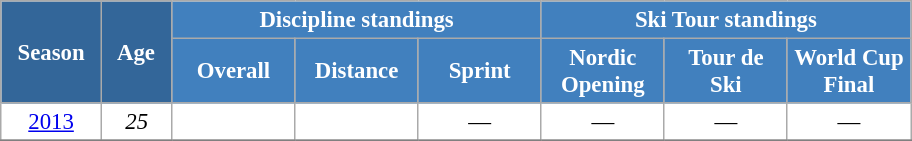<table class="wikitable" style="font-size:95%; text-align:center; border:grey solid 1px; border-collapse:collapse; background:#ffffff;">
<tr>
<th style="background-color:#369; color:white; width:60px;" rowspan="2"> Season </th>
<th style="background-color:#369; color:white; width:40px;" rowspan="2"> Age </th>
<th style="background-color:#4180be; color:white;" colspan="3">Discipline standings</th>
<th style="background-color:#4180be; color:white;" colspan="3">Ski Tour standings</th>
</tr>
<tr>
<th style="background-color:#4180be; color:white; width:75px;">Overall</th>
<th style="background-color:#4180be; color:white; width:75px;">Distance</th>
<th style="background-color:#4180be; color:white; width:75px;">Sprint</th>
<th style="background-color:#4180be; color:white; width:75px;">Nordic<br>Opening</th>
<th style="background-color:#4180be; color:white; width:75px;">Tour de<br>Ski</th>
<th style="background-color:#4180be; color:white; width:75px;">World Cup<br>Final</th>
</tr>
<tr>
<td><a href='#'>2013</a></td>
<td><em>25</em></td>
<td></td>
<td></td>
<td>—</td>
<td>—</td>
<td>—</td>
<td>—</td>
</tr>
<tr>
</tr>
</table>
